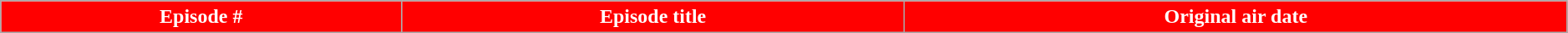<table class="wikitable plainrowheaders"  style="width:99%">
<tr style="color:white">
<th style="background: #FF0000;">Episode #</th>
<th style="background: #FF0000;">Episode title</th>
<th style="background: #FF0000;">Original air date<br>

















































</th>
</tr>
</table>
